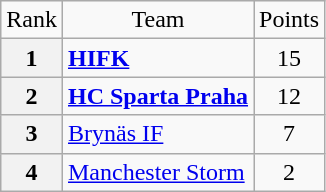<table class="wikitable" style="text-align: center;">
<tr>
<td>Rank</td>
<td>Team</td>
<td>Points</td>
</tr>
<tr>
<th>1</th>
<td style="text-align: left;"> <strong><a href='#'>HIFK</a></strong></td>
<td>15</td>
</tr>
<tr>
<th>2</th>
<td style="text-align: left;"> <strong><a href='#'>HC Sparta Praha</a></strong></td>
<td>12</td>
</tr>
<tr>
<th>3</th>
<td style="text-align: left;"> <a href='#'>Brynäs IF</a></td>
<td>7</td>
</tr>
<tr>
<th>4</th>
<td style="text-align: left;"> <a href='#'>Manchester Storm</a></td>
<td>2</td>
</tr>
</table>
